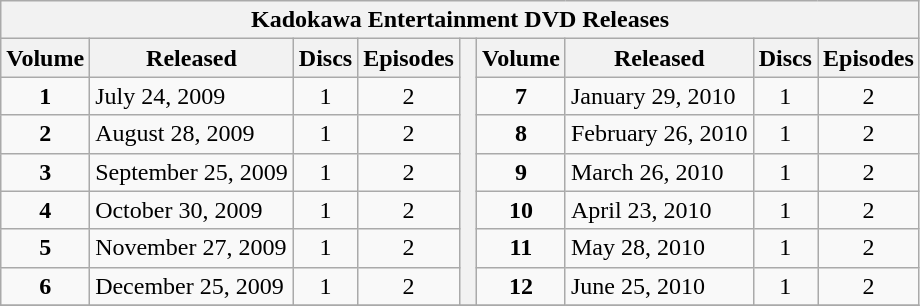<table class="wikitable">
<tr>
<th colspan="9"><strong>Kadokawa Entertainment DVD Releases</strong></th>
</tr>
<tr>
<th><strong>Volume</strong></th>
<th><strong>Released</strong></th>
<th><strong>Discs</strong></th>
<th><strong>Episodes</strong></th>
<th rowspan="7"> </th>
<th><strong>Volume</strong></th>
<th><strong>Released</strong></th>
<th><strong>Discs</strong></th>
<th><strong>Episodes</strong></th>
</tr>
<tr>
<td align=center><strong>1</strong></td>
<td>July 24, 2009</td>
<td align=center>1</td>
<td align=center>2</td>
<td align=center><strong>7</strong></td>
<td>January 29, 2010</td>
<td align=center>1</td>
<td align=center>2</td>
</tr>
<tr>
<td align=center><strong>2</strong></td>
<td>August 28, 2009</td>
<td align=center>1</td>
<td align=center>2</td>
<td align=center><strong>8</strong></td>
<td>February 26, 2010</td>
<td align=center>1</td>
<td align=center>2</td>
</tr>
<tr>
<td align=center><strong>3</strong></td>
<td>September 25, 2009</td>
<td align=center>1</td>
<td align=center>2</td>
<td align=center><strong>9</strong></td>
<td>March 26, 2010</td>
<td align=center>1</td>
<td align=center>2</td>
</tr>
<tr>
<td align=center><strong>4</strong></td>
<td>October 30, 2009</td>
<td align=center>1</td>
<td align=center>2</td>
<td align=center><strong>10</strong></td>
<td>April 23, 2010</td>
<td align=center>1</td>
<td align=center>2</td>
</tr>
<tr>
<td align=center><strong>5</strong></td>
<td>November 27, 2009</td>
<td align=center>1</td>
<td align=center>2</td>
<td align=center><strong>11</strong></td>
<td>May 28, 2010</td>
<td align=center>1</td>
<td align=center>2</td>
</tr>
<tr>
<td align=center><strong>6</strong></td>
<td>December 25, 2009</td>
<td align=center>1</td>
<td align=center>2</td>
<td align=center><strong>12</strong></td>
<td>June 25, 2010</td>
<td align=center>1</td>
<td align=center>2</td>
</tr>
<tr>
</tr>
</table>
